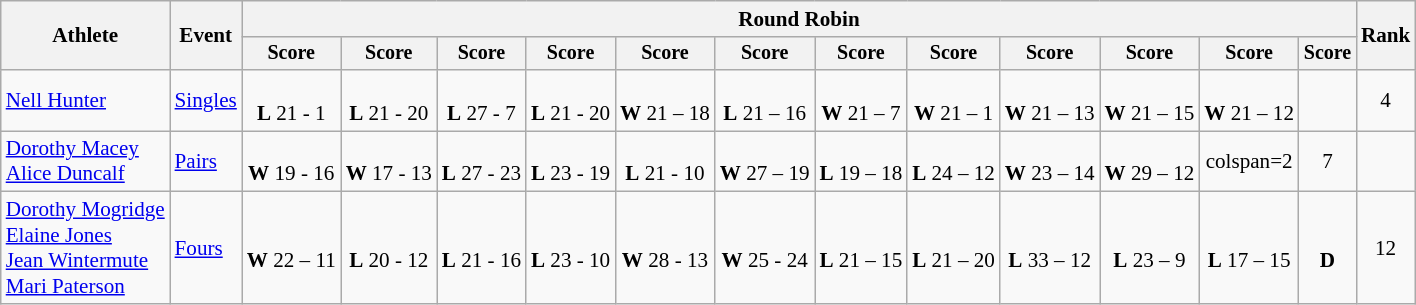<table class="wikitable" style="font-size:88%; text-align:center">
<tr>
<th rowspan=2>Athlete</th>
<th rowspan=2>Event</th>
<th colspan=12>Round Robin</th>
<th rowspan=2>Rank</th>
</tr>
<tr style="font-size:95%">
<th>Score</th>
<th>Score</th>
<th>Score</th>
<th>Score</th>
<th>Score</th>
<th>Score</th>
<th>Score</th>
<th>Score</th>
<th>Score</th>
<th>Score</th>
<th>Score</th>
<th>Score</th>
</tr>
<tr>
<td align=left><a href='#'>Nell Hunter</a></td>
<td align=left><a href='#'>Singles</a></td>
<td><br><strong>L</strong> 21 - 1</td>
<td><br><strong>L</strong> 21 - 20</td>
<td><br><strong>L</strong> 27 - 7</td>
<td><br><strong>L</strong> 21 - 20</td>
<td><br><strong>W</strong> 21 – 18</td>
<td><br><strong>L</strong> 21 – 16</td>
<td><br><strong>W</strong> 21 – 7</td>
<td><br><strong>W</strong> 21 – 1</td>
<td><br><strong>W</strong> 21 – 13</td>
<td><br><strong>W</strong> 21 – 15</td>
<td><br><strong>W</strong> 21 – 12</td>
<td></td>
<td>4</td>
</tr>
<tr>
<td align=left><a href='#'>Dorothy Macey</a><br><a href='#'>Alice Duncalf</a></td>
<td align=left><a href='#'>Pairs</a></td>
<td><br><strong>W</strong> 19 - 16</td>
<td><br><strong>W</strong> 17 - 13</td>
<td><br><strong>L</strong> 27 - 23</td>
<td><br><strong>L</strong> 23 - 19</td>
<td><br><strong>L</strong> 21 - 10</td>
<td><br><strong>W</strong> 27 – 19</td>
<td><br><strong>L</strong> 19 – 18</td>
<td><br><strong>L</strong> 24 – 12</td>
<td><br><strong>W</strong> 23 – 14</td>
<td><br><strong>W</strong> 29 – 12</td>
<td>colspan=2 </td>
<td>7</td>
</tr>
<tr align=centre>
<td align=left><a href='#'>Dorothy Mogridge</a><br><a href='#'>Elaine Jones</a><br><a href='#'>Jean Wintermute</a><br><a href='#'>Mari Paterson</a></td>
<td align=left><a href='#'>Fours</a></td>
<td><br><strong>W</strong> 22 – 11</td>
<td><br><strong>L</strong> 20 - 12</td>
<td><br><strong>L</strong> 21 - 16</td>
<td><br><strong>L</strong> 23 - 10</td>
<td><br><strong>W</strong> 28 - 13</td>
<td><br><strong>W</strong> 25 - 24</td>
<td><br><strong>L</strong> 21 – 15</td>
<td><br><strong>L</strong> 21 – 20</td>
<td><br><strong>L</strong> 33 – 12</td>
<td><br><strong>L</strong> 23 – 9</td>
<td><br><strong>L</strong> 17 – 15</td>
<td><br><strong>D</strong></td>
<td>12</td>
</tr>
</table>
